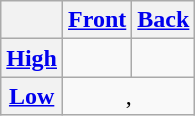<table class="wikitable" style="text-align:center">
<tr>
<th></th>
<th><a href='#'>Front</a></th>
<th><a href='#'>Back</a></th>
</tr>
<tr>
<th><a href='#'>High</a></th>
<td></td>
<td></td>
</tr>
<tr>
<th><a href='#'>Low</a></th>
<td colspan="2">, </td>
</tr>
</table>
